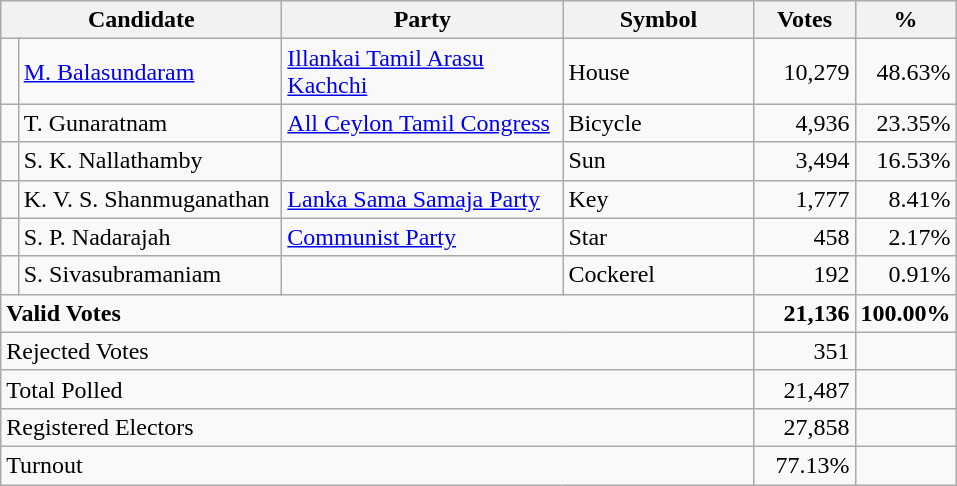<table class="wikitable" border="1" style="text-align:right;">
<tr>
<th align=left colspan=2 width="180">Candidate</th>
<th align=left width="180">Party</th>
<th align=left width="120">Symbol</th>
<th align=left width="60">Votes</th>
<th align=left width="60">%</th>
</tr>
<tr>
<td bgcolor=> </td>
<td align=left><a href='#'>M. Balasundaram</a></td>
<td align=left><a href='#'>Illankai Tamil Arasu Kachchi</a></td>
<td align=left>House</td>
<td>10,279</td>
<td>48.63%</td>
</tr>
<tr>
<td bgcolor=> </td>
<td align=left>T. Gunaratnam</td>
<td align=left><a href='#'>All Ceylon Tamil Congress</a></td>
<td align=left>Bicycle</td>
<td>4,936</td>
<td>23.35%</td>
</tr>
<tr>
<td></td>
<td align=left>S. K. Nallathamby</td>
<td></td>
<td align=left>Sun</td>
<td>3,494</td>
<td>16.53%</td>
</tr>
<tr>
<td bgcolor=> </td>
<td align=left>K. V. S. Shanmuganathan</td>
<td align=left><a href='#'>Lanka Sama Samaja Party</a></td>
<td align=left>Key</td>
<td>1,777</td>
<td>8.41%</td>
</tr>
<tr>
<td bgcolor=> </td>
<td align=left>S. P. Nadarajah</td>
<td align=left><a href='#'>Communist Party</a></td>
<td align=left>Star</td>
<td>458</td>
<td>2.17%</td>
</tr>
<tr>
<td></td>
<td align=left>S. Sivasubramaniam</td>
<td></td>
<td align=left>Cockerel</td>
<td>192</td>
<td>0.91%</td>
</tr>
<tr>
<td align=left colspan=4><strong>Valid Votes</strong></td>
<td><strong>21,136</strong></td>
<td><strong>100.00%</strong></td>
</tr>
<tr>
<td align=left colspan=4>Rejected Votes</td>
<td>351</td>
<td></td>
</tr>
<tr>
<td align=left colspan=4>Total Polled</td>
<td>21,487</td>
<td></td>
</tr>
<tr>
<td align=left colspan=4>Registered Electors</td>
<td>27,858</td>
<td></td>
</tr>
<tr>
<td align=left colspan=4>Turnout</td>
<td>77.13%</td>
</tr>
</table>
